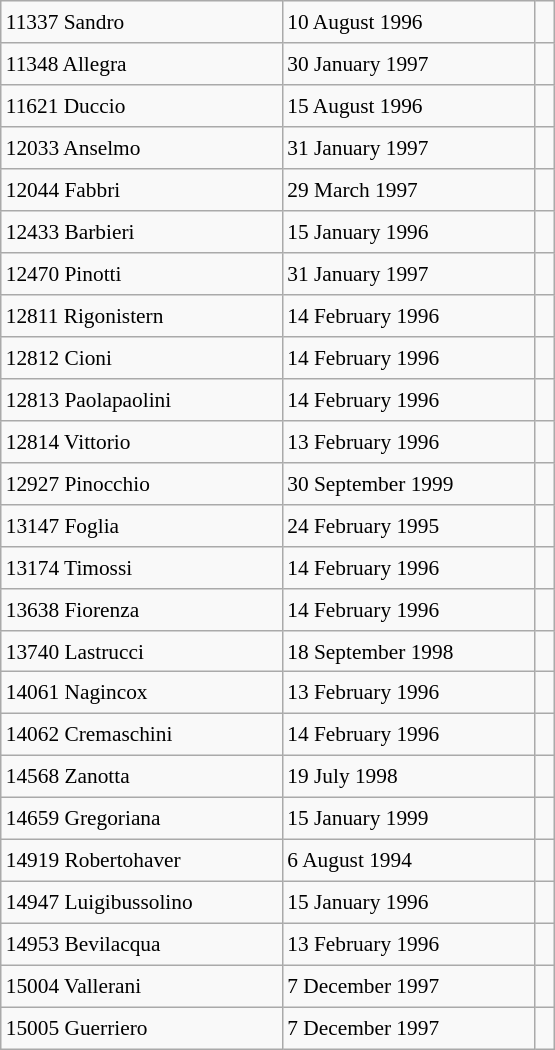<table class="wikitable" style="font-size: 89%; float: left; width: 26em; margin-right: 1em; height: 700px">
<tr>
<td>11337 Sandro</td>
<td>10 August 1996</td>
<td> </td>
</tr>
<tr>
<td>11348 Allegra</td>
<td>30 January 1997</td>
<td> </td>
</tr>
<tr>
<td>11621 Duccio</td>
<td>15 August 1996</td>
<td> </td>
</tr>
<tr>
<td>12033 Anselmo</td>
<td>31 January 1997</td>
<td> </td>
</tr>
<tr>
<td>12044 Fabbri</td>
<td>29 March 1997</td>
<td> </td>
</tr>
<tr>
<td>12433 Barbieri</td>
<td>15 January 1996</td>
<td> </td>
</tr>
<tr>
<td>12470 Pinotti</td>
<td>31 January 1997</td>
<td></td>
</tr>
<tr>
<td>12811 Rigonistern</td>
<td>14 February 1996</td>
<td> </td>
</tr>
<tr>
<td>12812 Cioni</td>
<td>14 February 1996</td>
<td> </td>
</tr>
<tr>
<td>12813 Paolapaolini</td>
<td>14 February 1996</td>
<td> </td>
</tr>
<tr>
<td>12814 Vittorio</td>
<td>13 February 1996</td>
<td> </td>
</tr>
<tr>
<td>12927 Pinocchio</td>
<td>30 September 1999</td>
<td> </td>
</tr>
<tr>
<td>13147 Foglia</td>
<td>24 February 1995</td>
<td></td>
</tr>
<tr>
<td>13174 Timossi</td>
<td>14 February 1996</td>
<td> </td>
</tr>
<tr>
<td>13638 Fiorenza</td>
<td>14 February 1996</td>
<td> </td>
</tr>
<tr>
<td>13740 Lastrucci</td>
<td>18 September 1998</td>
<td> </td>
</tr>
<tr>
<td>14061 Nagincox</td>
<td>13 February 1996</td>
<td> </td>
</tr>
<tr>
<td>14062 Cremaschini</td>
<td>14 February 1996</td>
<td> </td>
</tr>
<tr>
<td>14568 Zanotta</td>
<td>19 July 1998</td>
<td> </td>
</tr>
<tr>
<td>14659 Gregoriana</td>
<td>15 January 1999</td>
<td> </td>
</tr>
<tr>
<td>14919 Robertohaver</td>
<td>6 August 1994</td>
<td> </td>
</tr>
<tr>
<td>14947 Luigibussolino</td>
<td>15 January 1996</td>
<td> </td>
</tr>
<tr>
<td>14953 Bevilacqua</td>
<td>13 February 1996</td>
<td> </td>
</tr>
<tr>
<td>15004 Vallerani</td>
<td>7 December 1997</td>
<td> </td>
</tr>
<tr>
<td>15005 Guerriero</td>
<td>7 December 1997</td>
<td> </td>
</tr>
</table>
